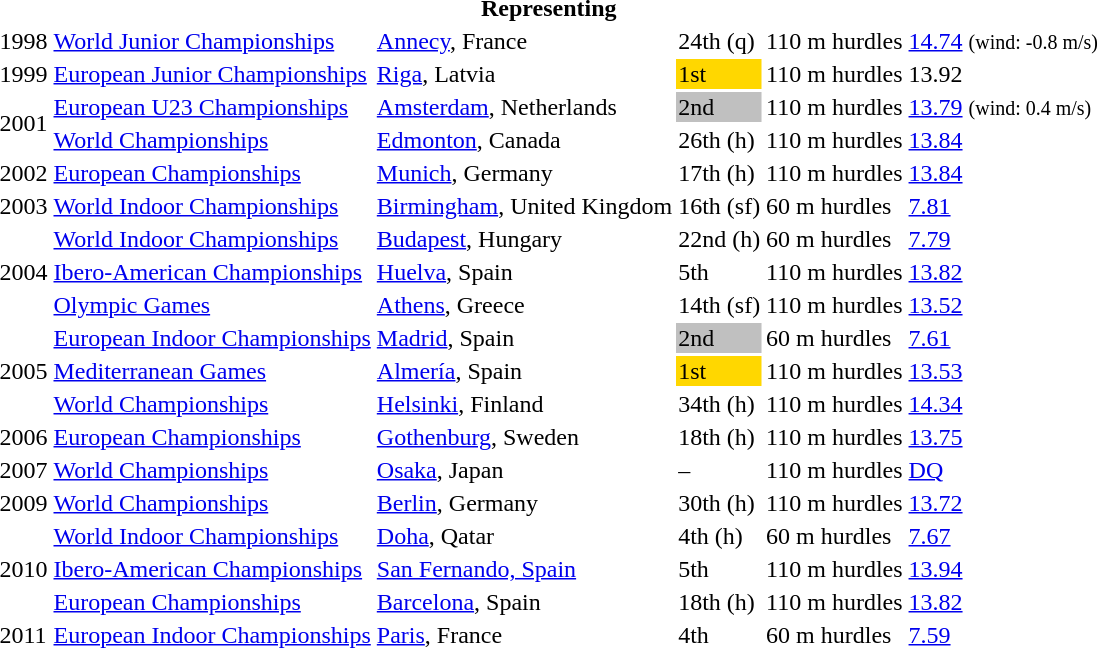<table>
<tr>
<th colspan="6">Representing </th>
</tr>
<tr>
<td>1998</td>
<td><a href='#'>World Junior Championships</a></td>
<td><a href='#'>Annecy</a>, France</td>
<td>24th (q)</td>
<td>110 m hurdles</td>
<td><a href='#'>14.74</a> <small>(wind: -0.8 m/s)</small></td>
</tr>
<tr>
<td>1999</td>
<td><a href='#'>European Junior Championships</a></td>
<td><a href='#'>Riga</a>, Latvia</td>
<td bgcolor=gold>1st</td>
<td>110 m hurdles</td>
<td>13.92</td>
</tr>
<tr>
<td rowspan=2>2001</td>
<td><a href='#'>European U23 Championships</a></td>
<td><a href='#'>Amsterdam</a>, Netherlands</td>
<td bgcolor=silver>2nd</td>
<td>110 m hurdles</td>
<td><a href='#'>13.79</a> <small>(wind: 0.4 m/s)</small></td>
</tr>
<tr>
<td><a href='#'>World Championships</a></td>
<td><a href='#'>Edmonton</a>, Canada</td>
<td>26th (h)</td>
<td>110 m hurdles</td>
<td><a href='#'>13.84</a></td>
</tr>
<tr>
<td>2002</td>
<td><a href='#'>European Championships</a></td>
<td><a href='#'>Munich</a>, Germany</td>
<td>17th (h)</td>
<td>110 m hurdles</td>
<td><a href='#'>13.84</a></td>
</tr>
<tr>
<td>2003</td>
<td><a href='#'>World Indoor Championships</a></td>
<td><a href='#'>Birmingham</a>, United Kingdom</td>
<td>16th (sf)</td>
<td>60 m hurdles</td>
<td><a href='#'>7.81</a></td>
</tr>
<tr>
<td rowspan=3>2004</td>
<td><a href='#'>World Indoor Championships</a></td>
<td><a href='#'>Budapest</a>, Hungary</td>
<td>22nd (h)</td>
<td>60 m hurdles</td>
<td><a href='#'>7.79</a></td>
</tr>
<tr>
<td><a href='#'>Ibero-American Championships</a></td>
<td><a href='#'>Huelva</a>, Spain</td>
<td>5th</td>
<td>110 m hurdles</td>
<td><a href='#'>13.82</a></td>
</tr>
<tr>
<td><a href='#'>Olympic Games</a></td>
<td><a href='#'>Athens</a>, Greece</td>
<td>14th (sf)</td>
<td>110 m hurdles</td>
<td><a href='#'>13.52</a></td>
</tr>
<tr>
<td rowspan=3>2005</td>
<td><a href='#'>European Indoor Championships</a></td>
<td><a href='#'>Madrid</a>, Spain</td>
<td bgcolor=silver>2nd</td>
<td>60 m hurdles</td>
<td><a href='#'>7.61</a></td>
</tr>
<tr>
<td><a href='#'>Mediterranean Games</a></td>
<td><a href='#'>Almería</a>, Spain</td>
<td bgcolor=gold>1st</td>
<td>110 m hurdles</td>
<td><a href='#'>13.53</a></td>
</tr>
<tr>
<td><a href='#'>World Championships</a></td>
<td><a href='#'>Helsinki</a>, Finland</td>
<td>34th (h)</td>
<td>110 m hurdles</td>
<td><a href='#'>14.34</a></td>
</tr>
<tr>
<td>2006</td>
<td><a href='#'>European Championships</a></td>
<td><a href='#'>Gothenburg</a>, Sweden</td>
<td>18th (h)</td>
<td>110 m hurdles</td>
<td><a href='#'>13.75</a></td>
</tr>
<tr>
<td>2007</td>
<td><a href='#'>World Championships</a></td>
<td><a href='#'>Osaka</a>, Japan</td>
<td>–</td>
<td>110 m hurdles</td>
<td><a href='#'>DQ</a></td>
</tr>
<tr>
<td>2009</td>
<td><a href='#'>World Championships</a></td>
<td><a href='#'>Berlin</a>, Germany</td>
<td>30th (h)</td>
<td>110 m hurdles</td>
<td><a href='#'>13.72</a></td>
</tr>
<tr>
<td rowspan=3>2010</td>
<td><a href='#'>World Indoor Championships</a></td>
<td><a href='#'>Doha</a>, Qatar</td>
<td>4th (h)</td>
<td>60 m hurdles</td>
<td><a href='#'>7.67</a></td>
</tr>
<tr>
<td><a href='#'>Ibero-American Championships</a></td>
<td><a href='#'>San Fernando, Spain</a></td>
<td>5th</td>
<td>110 m hurdles</td>
<td><a href='#'>13.94</a></td>
</tr>
<tr>
<td><a href='#'>European Championships</a></td>
<td><a href='#'>Barcelona</a>, Spain</td>
<td>18th (h)</td>
<td>110 m hurdles</td>
<td><a href='#'>13.82</a></td>
</tr>
<tr>
<td>2011</td>
<td><a href='#'>European Indoor Championships</a></td>
<td><a href='#'>Paris</a>, France</td>
<td>4th</td>
<td>60 m hurdles</td>
<td><a href='#'>7.59</a></td>
</tr>
</table>
